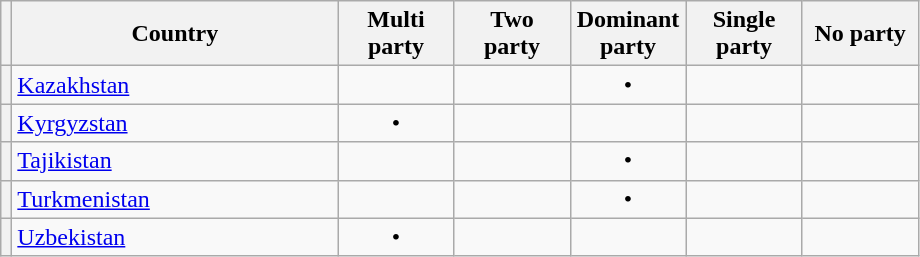<table class="wikitable" style="text-align:center">
<tr>
<th></th>
<th width="210">Country</th>
<th width="70">Multi party</th>
<th width="70">Two party</th>
<th width="70">Dominant party</th>
<th width="70">Single party</th>
<th width="70">No party</th>
</tr>
<tr>
<th></th>
<td style="text-align:left"><a href='#'>Kazakhstan</a></td>
<td></td>
<td></td>
<td>•</td>
<td></td>
<td></td>
</tr>
<tr>
<th></th>
<td style="text-align:left"><a href='#'>Kyrgyzstan</a></td>
<td>•</td>
<td></td>
<td></td>
<td></td>
<td></td>
</tr>
<tr>
<th></th>
<td style="text-align:left"><a href='#'>Tajikistan</a></td>
<td></td>
<td></td>
<td>•</td>
<td></td>
<td></td>
</tr>
<tr>
<th></th>
<td style="text-align:left"><a href='#'>Turkmenistan</a></td>
<td></td>
<td></td>
<td>•</td>
<td></td>
<td></td>
</tr>
<tr>
<th></th>
<td style="text-align:left"><a href='#'>Uzbekistan</a></td>
<td>•</td>
<td></td>
<td></td>
<td></td>
<td></td>
</tr>
</table>
